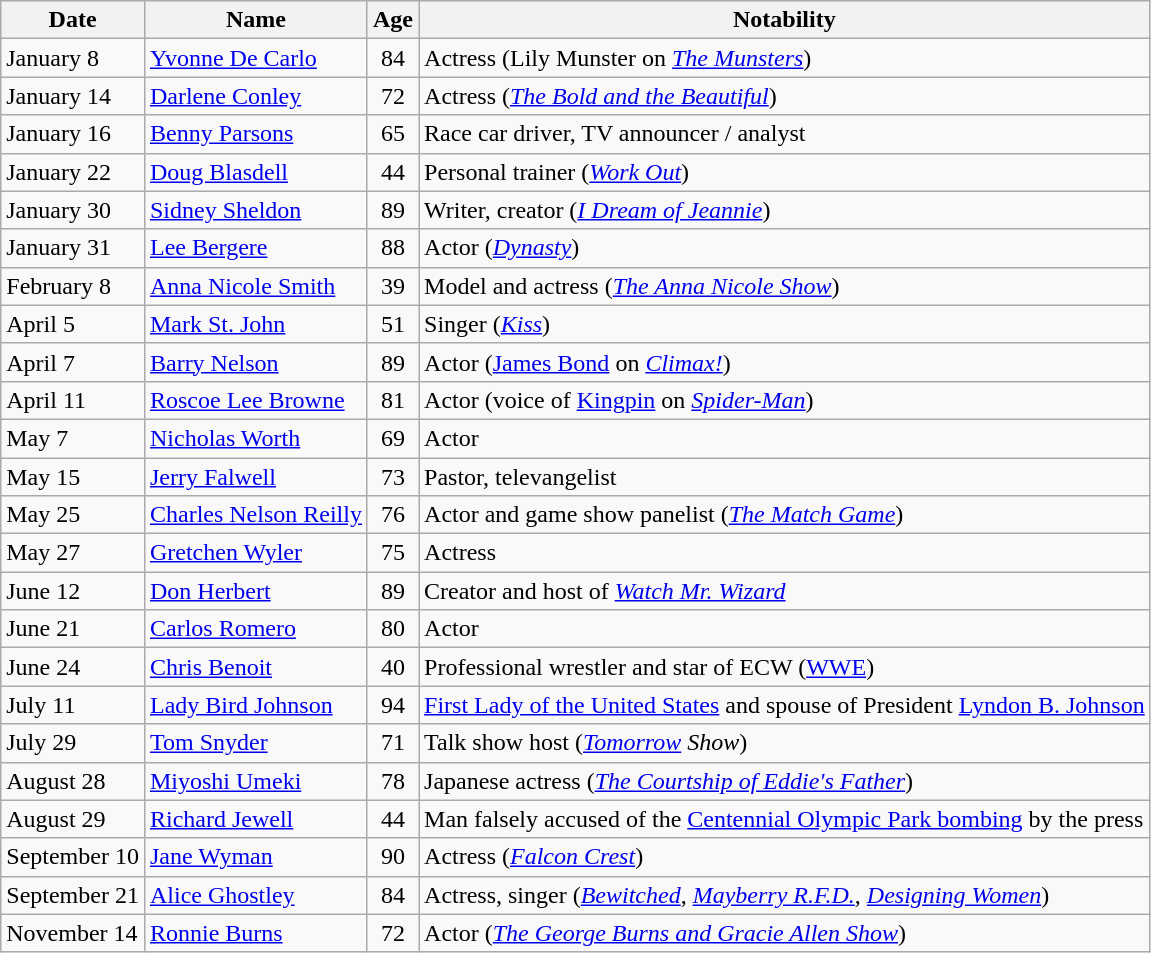<table class="wikitable sortable">
<tr ">
<th>Date</th>
<th>Name</th>
<th>Age</th>
<th class="unsortable">Notability</th>
</tr>
<tr>
<td>January 8</td>
<td><a href='#'>Yvonne De Carlo</a></td>
<td align="center">84</td>
<td>Actress (Lily Munster on <em><a href='#'>The Munsters</a></em>)</td>
</tr>
<tr>
<td>January 14</td>
<td><a href='#'>Darlene Conley</a></td>
<td align="center">72</td>
<td>Actress (<em><a href='#'>The Bold and the Beautiful</a></em>)</td>
</tr>
<tr>
<td>January 16</td>
<td><a href='#'>Benny Parsons</a></td>
<td align="center">65</td>
<td>Race car driver, TV announcer / analyst</td>
</tr>
<tr>
<td>January 22</td>
<td><a href='#'>Doug Blasdell</a></td>
<td align="center">44</td>
<td>Personal trainer (<em><a href='#'>Work Out</a></em>)</td>
</tr>
<tr>
<td>January 30</td>
<td><a href='#'>Sidney Sheldon</a></td>
<td align="center">89</td>
<td>Writer, creator (<em><a href='#'>I Dream of Jeannie</a></em>)</td>
</tr>
<tr>
<td>January 31</td>
<td><a href='#'>Lee Bergere</a></td>
<td align="center">88</td>
<td>Actor (<em><a href='#'>Dynasty</a></em>)</td>
</tr>
<tr>
<td>February 8</td>
<td><a href='#'>Anna Nicole Smith</a></td>
<td align="center">39</td>
<td>Model and actress (<em><a href='#'>The Anna Nicole Show</a></em>)</td>
</tr>
<tr>
<td>April 5</td>
<td><a href='#'>Mark St. John</a></td>
<td align="center">51</td>
<td>Singer (<em><a href='#'>Kiss</a></em>)</td>
</tr>
<tr>
<td>April 7</td>
<td><a href='#'>Barry Nelson</a></td>
<td align="center">89</td>
<td>Actor (<a href='#'>James Bond</a> on <em><a href='#'>Climax!</a></em>)</td>
</tr>
<tr>
<td>April 11</td>
<td><a href='#'>Roscoe Lee Browne</a></td>
<td align="center">81</td>
<td>Actor (voice of <a href='#'>Kingpin</a> on <em><a href='#'>Spider-Man</a></em>)</td>
</tr>
<tr>
<td>May 7</td>
<td><a href='#'>Nicholas Worth</a></td>
<td align="center">69</td>
<td>Actor</td>
</tr>
<tr>
<td>May 15</td>
<td><a href='#'>Jerry Falwell</a></td>
<td align="center">73</td>
<td>Pastor, televangelist</td>
</tr>
<tr>
<td>May 25</td>
<td><a href='#'>Charles Nelson Reilly</a></td>
<td align="center">76</td>
<td>Actor and game show panelist (<em><a href='#'>The Match Game</a></em>)</td>
</tr>
<tr>
<td>May 27</td>
<td><a href='#'>Gretchen Wyler</a></td>
<td align="center">75</td>
<td>Actress</td>
</tr>
<tr>
<td>June 12</td>
<td><a href='#'>Don Herbert</a></td>
<td align="center">89</td>
<td>Creator and host of <em><a href='#'>Watch Mr. Wizard</a></em></td>
</tr>
<tr>
<td>June 21</td>
<td><a href='#'>Carlos Romero</a></td>
<td align="center">80</td>
<td>Actor</td>
</tr>
<tr>
<td>June 24</td>
<td><a href='#'>Chris Benoit</a></td>
<td align="center">40</td>
<td>Professional wrestler and star of ECW (<a href='#'>WWE</a>)</td>
</tr>
<tr>
<td>July 11</td>
<td><a href='#'>Lady Bird Johnson</a></td>
<td align="center">94</td>
<td><a href='#'>First Lady of the United States</a> and spouse of President <a href='#'>Lyndon B. Johnson</a></td>
</tr>
<tr>
<td>July 29</td>
<td><a href='#'>Tom Snyder</a></td>
<td align="center">71</td>
<td>Talk show host (<em><a href='#'>Tomorrow</a> Show</em>)</td>
</tr>
<tr>
<td>August 28</td>
<td><a href='#'>Miyoshi Umeki</a></td>
<td align="center">78</td>
<td>Japanese actress (<em><a href='#'>The Courtship of Eddie's Father</a></em>)</td>
</tr>
<tr>
<td>August 29</td>
<td><a href='#'>Richard Jewell</a></td>
<td align="center">44</td>
<td>Man falsely accused of the <a href='#'>Centennial Olympic Park bombing</a> by the press</td>
</tr>
<tr>
<td>September 10</td>
<td><a href='#'>Jane Wyman</a></td>
<td align="center">90</td>
<td>Actress (<em><a href='#'>Falcon Crest</a></em>)</td>
</tr>
<tr>
<td>September 21</td>
<td><a href='#'>Alice Ghostley</a></td>
<td align="center">84</td>
<td>Actress, singer (<em><a href='#'>Bewitched</a></em>, <em><a href='#'>Mayberry R.F.D.</a></em>, <em><a href='#'>Designing Women</a></em>)</td>
</tr>
<tr>
<td>November 14</td>
<td><a href='#'>Ronnie Burns</a></td>
<td align="center">72</td>
<td>Actor (<em><a href='#'>The George Burns and Gracie Allen Show</a></em>)</td>
</tr>
</table>
